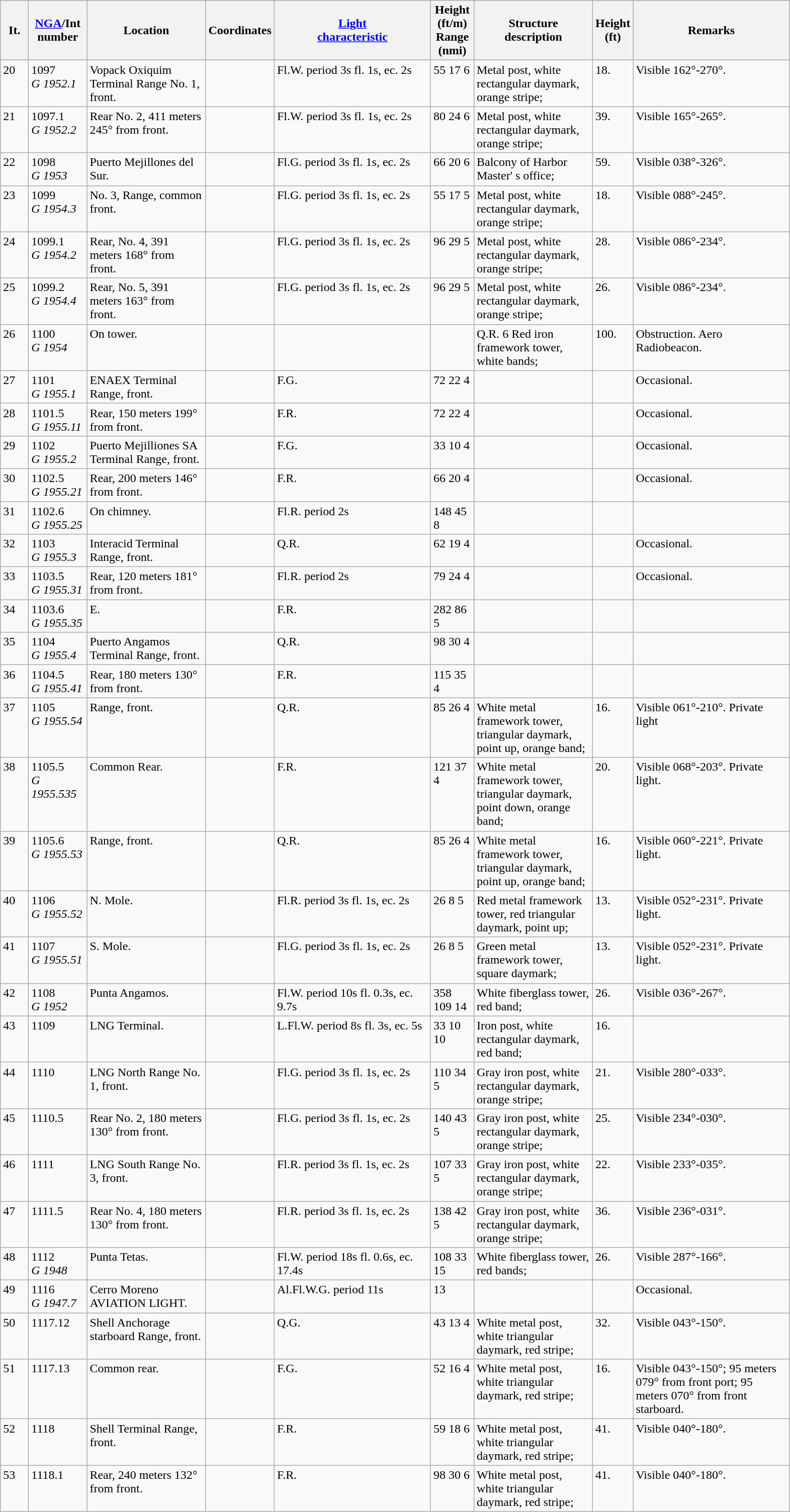<table class=wikitable>
<tr>
<th width="30">It.</th>
<th width="70"><a href='#'>NGA</a>/Int<br>number</th>
<th width="150">Location</th>
<th width="80">Coordinates</th>
<th width="200"><a href='#'>Light<br>characteristic</a></th>
<th width="50">Height (ft/m)<br>Range (nmi)</th>
<th width="150">Structure<br>description</th>
<th width="30">Height (ft)</th>
<th width="200">Remarks</th>
</tr>
<tr valign="top">
<td>20</td>
<td>1097<br><em>G 1952.1</em></td>
<td>Vopack Oxiquim Terminal  Range No. 1, front.</td>
<td></td>
<td>Fl.W. period 3s fl. 1s, ec. 2s</td>
<td>55 17 6</td>
<td>Metal post, white rectangular  daymark, orange stripe;</td>
<td>18.</td>
<td>Visible 162°-270°.</td>
</tr>
<tr valign="top">
<td>21</td>
<td>1097.1<br><em>G 1952.2</em></td>
<td>Rear No. 2, 411 meters 245° from front.</td>
<td></td>
<td>Fl.W. period 3s fl. 1s, ec. 2s</td>
<td>80 24 6</td>
<td>Metal post, white rectangular  daymark, orange stripe;</td>
<td>39.</td>
<td>Visible 165°-265°.</td>
</tr>
<tr valign="top">
<td>22</td>
<td>1098<br><em>G 1953</em></td>
<td>Puerto Mejillones del Sur.</td>
<td></td>
<td>Fl.G. period 3s fl. 1s, ec. 2s</td>
<td>66 20 6</td>
<td>Balcony of Harbor Master' s  office;</td>
<td>59.</td>
<td>Visible 038°-326°.</td>
</tr>
<tr valign="top">
<td>23</td>
<td>1099<br><em>G 1954.3</em></td>
<td>No. 3, Range, common front.</td>
<td></td>
<td>Fl.G. period 3s fl. 1s, ec. 2s</td>
<td>55 17 5</td>
<td>Metal post, white rectangular  daymark, orange stripe;</td>
<td>18.</td>
<td>Visible 088°-245°.</td>
</tr>
<tr valign="top">
<td>24</td>
<td>1099.1<br><em>G 1954.2</em></td>
<td>Rear, No. 4, 391 meters 168° from front.</td>
<td></td>
<td>Fl.G. period 3s fl. 1s, ec. 2s</td>
<td>96 29 5</td>
<td>Metal post, white rectangular  daymark, orange stripe;</td>
<td>28.</td>
<td>Visible 086°-234°.</td>
</tr>
<tr valign="top">
<td>25</td>
<td>1099.2<br><em>G 1954.4</em></td>
<td>Rear, No. 5, 391 meters 163° from front.</td>
<td></td>
<td>Fl.G. period 3s fl. 1s, ec. 2s</td>
<td>96 29 5</td>
<td>Metal post, white rectangular  daymark, orange stripe;</td>
<td>26.</td>
<td>Visible 086°-234°.</td>
</tr>
<tr valign="top">
<td>26</td>
<td>1100<br><em>G 1954</em></td>
<td>On tower.</td>
<td></td>
<td></td>
<td></td>
<td>Q.R. 6 Red iron framework tower, white  bands;</td>
<td>100.</td>
<td>Obstruction. Aero Radiobeacon.</td>
</tr>
<tr valign="top">
<td>27</td>
<td>1101<br><em>G 1955.1</em></td>
<td>ENAEX Terminal Range, front.</td>
<td></td>
<td>F.G.</td>
<td>72 22 4</td>
<td></td>
<td></td>
<td>Occasional.</td>
</tr>
<tr valign="top">
<td>28</td>
<td>1101.5<br><em>G 1955.11</em></td>
<td>Rear, 150 meters 199° from  front.</td>
<td></td>
<td>F.R.</td>
<td>72 22 4</td>
<td></td>
<td></td>
<td>Occasional.</td>
</tr>
<tr valign="top">
<td>29</td>
<td>1102<br><em>G 1955.2</em></td>
<td>Puerto Mejilliones SA Terminal  Range, front.</td>
<td></td>
<td>F.G.</td>
<td>33 10 4</td>
<td></td>
<td></td>
<td>Occasional.</td>
</tr>
<tr valign="top">
<td>30</td>
<td>1102.5<br><em>G 1955.21</em></td>
<td>Rear, 200 meters 146° from  front.</td>
<td></td>
<td>F.R.</td>
<td>66 20 4</td>
<td></td>
<td></td>
<td>Occasional.</td>
</tr>
<tr valign="top">
<td>31</td>
<td>1102.6<br><em>G 1955.25</em></td>
<td>On chimney.</td>
<td></td>
<td>Fl.R. period 2s</td>
<td>148 45 8</td>
<td></td>
<td></td>
<td></td>
</tr>
<tr valign="top">
<td>32</td>
<td>1103<br><em>G 1955.3</em></td>
<td>Interacid Terminal Range,  front.</td>
<td></td>
<td>Q.R.</td>
<td>62 19 4</td>
<td></td>
<td></td>
<td>Occasional.</td>
</tr>
<tr valign="top">
<td>33</td>
<td>1103.5<br><em>G 1955.31</em></td>
<td>Rear, 120 meters 181° from  front.</td>
<td></td>
<td>Fl.R. period 2s</td>
<td>79 24 4</td>
<td></td>
<td></td>
<td>Occasional.</td>
</tr>
<tr valign="top">
<td>34</td>
<td>1103.6<br><em>G 1955.35</em></td>
<td>E.</td>
<td></td>
<td>F.R.</td>
<td>282 86 5</td>
<td></td>
<td></td>
<td></td>
</tr>
<tr valign="top">
<td>35</td>
<td>1104<br><em>G 1955.4</em></td>
<td>Puerto Angamos Terminal  Range, front.</td>
<td></td>
<td>Q.R.</td>
<td>98 30 4</td>
<td></td>
<td></td>
<td></td>
</tr>
<tr valign="top">
<td>36</td>
<td>1104.5<br><em>G 1955.41</em></td>
<td>Rear, 180 meters 130° from  front.</td>
<td></td>
<td>F.R.</td>
<td>115 35 4</td>
<td></td>
<td></td>
<td></td>
</tr>
<tr valign="top">
<td>37</td>
<td>1105<br><em>G 1955.54</em></td>
<td>Range, front.</td>
<td></td>
<td>Q.R.</td>
<td>85 26 4</td>
<td>White metal framework tower,  triangular daymark, point up,  orange band;</td>
<td>16.</td>
<td>Visible 061°-210°. Private light</td>
</tr>
<tr valign="top">
<td>38</td>
<td>1105.5<br><em>G 1955.535</em></td>
<td>Common Rear.</td>
<td></td>
<td>F.R.</td>
<td>121 37 4</td>
<td>White metal framework tower,  triangular daymark, point  down, orange band;</td>
<td>20.</td>
<td>Visible 068°-203°. Private light.</td>
</tr>
<tr valign="top">
<td>39</td>
<td>1105.6<br><em>G 1955.53</em></td>
<td>Range, front.</td>
<td></td>
<td>Q.R.</td>
<td>85 26 4</td>
<td>White metal framework tower,  triangular daymark, point up,  orange band;</td>
<td>16.</td>
<td>Visible 060°-221°. Private light.</td>
</tr>
<tr valign="top">
<td>40</td>
<td>1106<br><em>G 1955.52</em></td>
<td>N. Mole.</td>
<td></td>
<td>Fl.R. period 3s fl. 1s, ec. 2s</td>
<td>26 8 5</td>
<td>Red metal framework tower, red  triangular daymark, point up;</td>
<td>13.</td>
<td>Visible 052°-231°. Private light.</td>
</tr>
<tr valign="top">
<td>41</td>
<td>1107<br><em>G 1955.51</em></td>
<td>S. Mole.</td>
<td></td>
<td>Fl.G. period 3s fl. 1s, ec. 2s</td>
<td>26 8 5</td>
<td>Green metal framework tower,  square daymark;</td>
<td>13.</td>
<td>Visible 052°-231°. Private light.</td>
</tr>
<tr valign="top">
<td>42</td>
<td>1108<br><em>G 1952</em></td>
<td>Punta Angamos.</td>
<td></td>
<td>Fl.W. period 10s fl. 0.3s, ec. 9.7s</td>
<td>358 109 14</td>
<td>White fiberglass tower, red band;</td>
<td>26.</td>
<td>Visible 036°-267°.</td>
</tr>
<tr valign="top">
<td>43</td>
<td>1109</td>
<td>LNG Terminal.</td>
<td></td>
<td>L.Fl.W. period 8s fl. 3s, ec. 5s</td>
<td>33 10 10</td>
<td>Iron post, white rectangular  daymark, red band;</td>
<td>16.</td>
<td></td>
</tr>
<tr valign="top">
<td>44</td>
<td>1110</td>
<td>LNG North Range No. 1, front.</td>
<td></td>
<td>Fl.G. period 3s fl. 1s, ec. 2s</td>
<td>110 34 5</td>
<td>Gray iron post, white rectangular  daymark, orange stripe;</td>
<td>21.</td>
<td>Visible 280°-033°.</td>
</tr>
<tr valign="top">
<td>45</td>
<td>1110.5</td>
<td>Rear No. 2, 180 meters 130° from front.</td>
<td></td>
<td>Fl.G. period 3s fl. 1s, ec. 2s</td>
<td>140 43 5</td>
<td>Gray iron post, white rectangular  daymark, orange stripe;</td>
<td>25.</td>
<td>Visible 234°-030°.</td>
</tr>
<tr valign="top">
<td>46</td>
<td>1111</td>
<td>LNG  South Range No. 3, front.</td>
<td></td>
<td>Fl.R. period 3s fl. 1s, ec. 2s</td>
<td>107 33 5</td>
<td>Gray iron post, white rectangular  daymark, orange stripe;</td>
<td>22.</td>
<td>Visible 233°-035°.</td>
</tr>
<tr valign="top">
<td>47</td>
<td>1111.5</td>
<td>Rear No. 4, 180 meters 130° from front.</td>
<td></td>
<td>Fl.R. period 3s fl. 1s, ec. 2s</td>
<td>138 42 5</td>
<td>Gray iron post, white rectangular  daymark, orange stripe;</td>
<td>36.</td>
<td>Visible 236°-031°.</td>
</tr>
<tr valign="top">
<td>48</td>
<td>1112<br><em>G 1948</em></td>
<td>Punta Tetas.</td>
<td></td>
<td>Fl.W. period 18s fl. 0.6s, ec. 17.4s</td>
<td>108 33 15</td>
<td>White fiberglass tower, red  bands;</td>
<td>26.</td>
<td>Visible 287°-166°.</td>
</tr>
<tr valign="top">
<td>49</td>
<td>1116<br><em>G 1947.7</em></td>
<td>Cerro Moreno AVIATION  LIGHT.</td>
<td></td>
<td>Al.Fl.W.G. period 11s</td>
<td>13</td>
<td></td>
<td></td>
<td>Occasional.</td>
</tr>
<tr valign="top">
<td>50</td>
<td>1117.12</td>
<td>Shell Anchorage starboard  Range, front.</td>
<td></td>
<td>Q.G.</td>
<td>43 13 4</td>
<td>White metal post, white  triangular daymark, red  stripe;</td>
<td>32.</td>
<td>Visible 043°-150°.</td>
</tr>
<tr valign="top">
<td>51</td>
<td>1117.13</td>
<td>Common rear.</td>
<td></td>
<td>F.G.</td>
<td>52 16 4</td>
<td>White metal post, white  triangular daymark, red  stripe;</td>
<td>16.</td>
<td>Visible 043°-150°; 95 meters 079° from front  port; 95 meters 070° from front  starboard.</td>
</tr>
<tr valign="top">
<td>52</td>
<td>1118</td>
<td>Shell Terminal Range, front.</td>
<td></td>
<td>F.R.</td>
<td>59 18 6</td>
<td>White metal post, white  triangular daymark, red  stripe;</td>
<td>41.</td>
<td>Visible 040°-180°.</td>
</tr>
<tr valign="top">
<td>53</td>
<td>1118.1</td>
<td>Rear, 240 meters 132° from  front.</td>
<td></td>
<td>F.R.</td>
<td>98 30 6</td>
<td>White metal post, white  triangular daymark, red  stripe;</td>
<td>41.</td>
<td>Visible 040°-180°.</td>
</tr>
</table>
